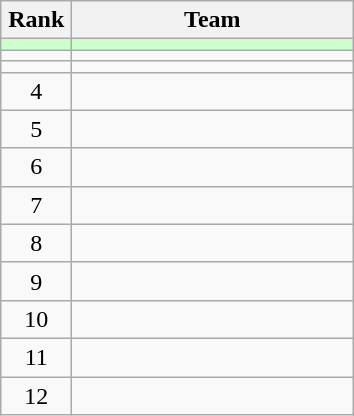<table class="wikitable" style="text-align: center;">
<tr>
<th width=40>Rank</th>
<th width=180>Team</th>
</tr>
<tr bgcolor=#CCFFCC>
<td></td>
<td style="text-align:left;"></td>
</tr>
<tr align=center>
<td></td>
<td style="text-align:left;"></td>
</tr>
<tr align=center>
<td></td>
<td style="text-align:left;"></td>
</tr>
<tr align=center>
<td>4</td>
<td style="text-align:left;"></td>
</tr>
<tr align=center>
<td>5</td>
<td style="text-align:left;"></td>
</tr>
<tr align=center>
<td>6</td>
<td style="text-align:left;"></td>
</tr>
<tr align=center>
<td>7</td>
<td style="text-align:left;"></td>
</tr>
<tr align=center>
<td>8</td>
<td style="text-align:left;"></td>
</tr>
<tr align=center>
<td>9</td>
<td style="text-align:left;"></td>
</tr>
<tr align=center>
<td>10</td>
<td style="text-align:left;"></td>
</tr>
<tr align=center>
<td>11</td>
<td style="text-align:left;"></td>
</tr>
<tr align=center>
<td>12</td>
<td style="text-align:left;"></td>
</tr>
</table>
